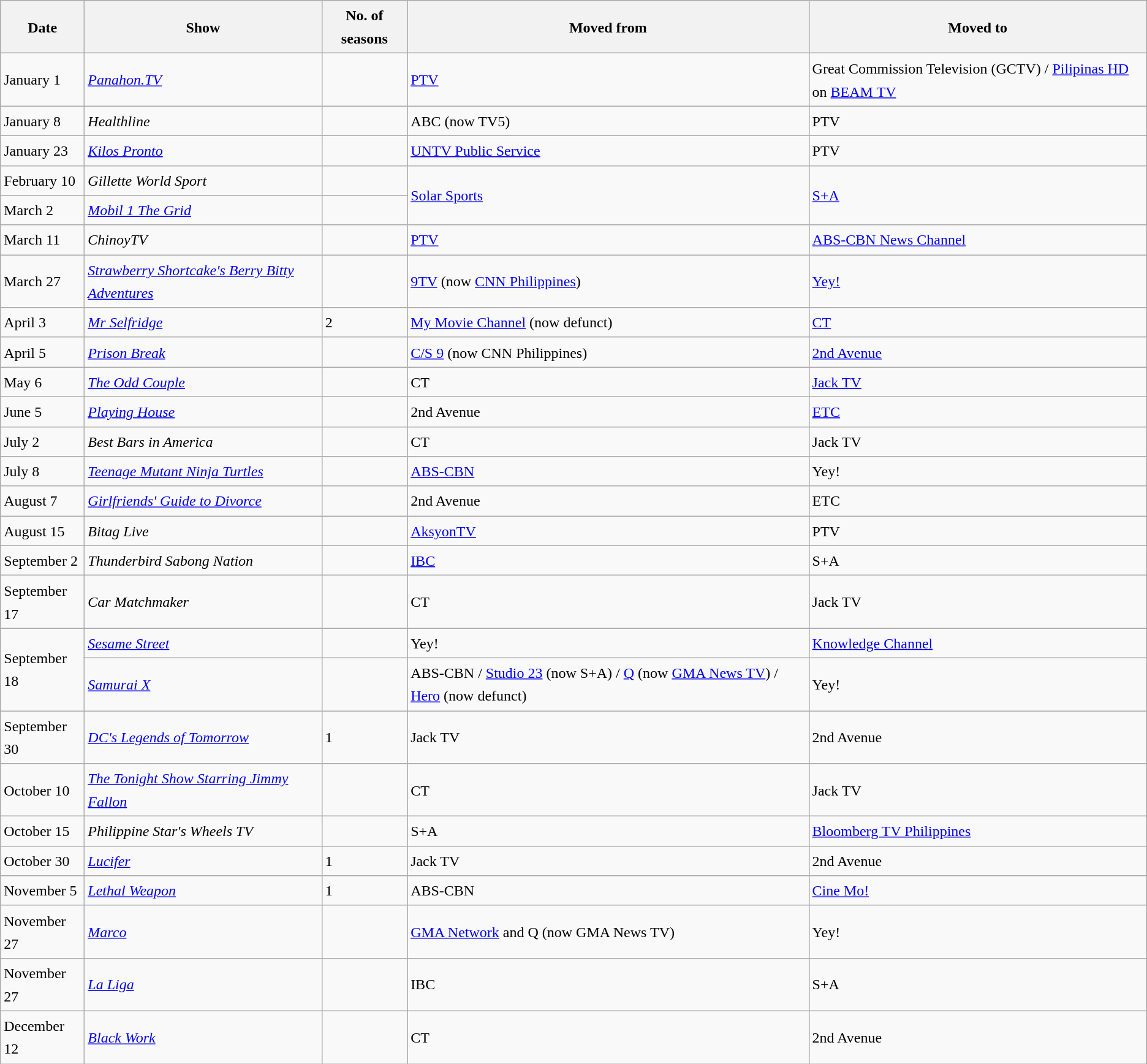<table class="wikitable" style="text-align:left; line-height:25px; width:auto;">
<tr>
<th>Date</th>
<th>Show</th>
<th>No. of seasons</th>
<th>Moved from</th>
<th>Moved to</th>
</tr>
<tr>
<td>January 1</td>
<td><em><a href='#'>Panahon.TV</a></em></td>
<td></td>
<td><a href='#'>PTV</a></td>
<td>Great Commission Television (GCTV) / <a href='#'>Pilipinas HD</a> on <a href='#'>BEAM TV</a></td>
</tr>
<tr>
<td>January 8</td>
<td><em>Healthline</em></td>
<td></td>
<td>ABC (now TV5)</td>
<td>PTV</td>
</tr>
<tr>
<td>January 23</td>
<td><em><a href='#'>Kilos Pronto</a></em></td>
<td></td>
<td><a href='#'>UNTV Public Service</a></td>
<td>PTV</td>
</tr>
<tr>
<td>February 10</td>
<td><em>Gillette World Sport</em></td>
<td></td>
<td rowspan="2"><a href='#'>Solar Sports</a></td>
<td rowspan="2"><a href='#'>S+A</a></td>
</tr>
<tr>
<td>March 2</td>
<td><em><a href='#'>Mobil 1 The Grid</a></em></td>
<td></td>
</tr>
<tr>
<td>March 11</td>
<td><em>ChinoyTV</em></td>
<td></td>
<td><a href='#'>PTV</a></td>
<td><a href='#'>ABS-CBN News Channel</a></td>
</tr>
<tr>
<td>March 27</td>
<td><em><a href='#'>Strawberry Shortcake's Berry Bitty Adventures</a></em></td>
<td></td>
<td><a href='#'>9TV</a> (now <a href='#'>CNN Philippines</a>)</td>
<td><a href='#'>Yey!</a></td>
</tr>
<tr>
<td>April 3</td>
<td><em><a href='#'>Mr Selfridge</a></em></td>
<td>2</td>
<td><a href='#'>My Movie Channel</a> (now defunct)</td>
<td><a href='#'>CT</a></td>
</tr>
<tr>
<td>April 5</td>
<td><em><a href='#'>Prison Break</a></em></td>
<td></td>
<td><a href='#'>C/S 9</a> (now CNN Philippines)</td>
<td><a href='#'>2nd Avenue</a></td>
</tr>
<tr>
<td>May 6</td>
<td><em><a href='#'>The Odd Couple</a></em></td>
<td></td>
<td>CT</td>
<td><a href='#'>Jack TV</a></td>
</tr>
<tr>
<td>June 5</td>
<td><em><a href='#'>Playing House</a></em></td>
<td></td>
<td>2nd Avenue</td>
<td><a href='#'>ETC</a></td>
</tr>
<tr>
<td>July 2</td>
<td><em>Best Bars in America</em></td>
<td></td>
<td>CT</td>
<td>Jack TV</td>
</tr>
<tr>
<td>July 8</td>
<td><em><a href='#'>Teenage Mutant Ninja Turtles</a></em></td>
<td></td>
<td><a href='#'>ABS-CBN</a></td>
<td>Yey!</td>
</tr>
<tr>
<td>August 7</td>
<td><em><a href='#'>Girlfriends' Guide to Divorce</a></em></td>
<td></td>
<td>2nd Avenue</td>
<td>ETC</td>
</tr>
<tr>
<td>August 15</td>
<td><em>Bitag Live</em></td>
<td></td>
<td><a href='#'>AksyonTV</a></td>
<td>PTV</td>
</tr>
<tr>
<td>September 2</td>
<td><em>Thunderbird Sabong Nation</em></td>
<td></td>
<td><a href='#'>IBC</a></td>
<td>S+A</td>
</tr>
<tr>
<td>September 17</td>
<td><em>Car Matchmaker</em></td>
<td></td>
<td>CT</td>
<td>Jack TV</td>
</tr>
<tr>
<td rowspan="2">September 18</td>
<td><em><a href='#'>Sesame Street</a></em></td>
<td></td>
<td>Yey!</td>
<td><a href='#'>Knowledge Channel</a></td>
</tr>
<tr>
<td><em><a href='#'>Samurai X</a></em></td>
<td></td>
<td>ABS-CBN / <a href='#'>Studio 23</a> (now S+A) / <a href='#'>Q</a> (now <a href='#'>GMA News TV</a>) / <a href='#'>Hero</a> (now defunct)</td>
<td>Yey!</td>
</tr>
<tr>
<td>September 30</td>
<td><em><a href='#'>DC's Legends of Tomorrow</a></em></td>
<td>1</td>
<td>Jack TV</td>
<td>2nd Avenue</td>
</tr>
<tr>
<td>October 10</td>
<td><em><a href='#'>The Tonight Show Starring Jimmy Fallon</a></em></td>
<td></td>
<td>CT</td>
<td>Jack TV</td>
</tr>
<tr>
<td>October 15</td>
<td><em>Philippine Star's Wheels TV</em></td>
<td></td>
<td>S+A</td>
<td><a href='#'>Bloomberg TV Philippines</a></td>
</tr>
<tr>
<td>October 30</td>
<td><em><a href='#'>Lucifer</a></em></td>
<td>1</td>
<td>Jack TV</td>
<td>2nd Avenue</td>
</tr>
<tr>
<td>November 5</td>
<td><em><a href='#'>Lethal Weapon</a></em></td>
<td>1</td>
<td>ABS-CBN</td>
<td><a href='#'>Cine Mo!</a></td>
</tr>
<tr>
<td>November 27</td>
<td><em><a href='#'>Marco</a></em></td>
<td></td>
<td><a href='#'>GMA Network</a> and Q (now GMA News TV)</td>
<td>Yey!</td>
</tr>
<tr>
<td>November 27</td>
<td><em><a href='#'>La Liga</a></em></td>
<td></td>
<td>IBC</td>
<td>S+A</td>
</tr>
<tr>
<td>December 12</td>
<td><em><a href='#'>Black Work</a></em></td>
<td></td>
<td>CT</td>
<td>2nd Avenue</td>
</tr>
</table>
